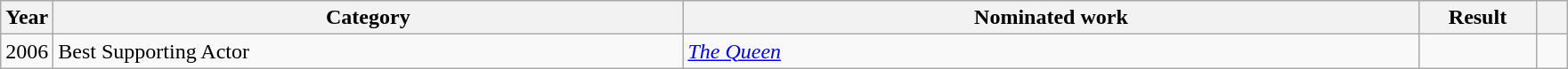<table class="wikitable">
<tr>
<th scope="col" style="width:1em;">Year</th>
<th scope="col" style="width:29em;">Category</th>
<th scope="col" style="width:34em;">Nominated work</th>
<th scope="col" style="width:5em;">Result</th>
<th scope="col" style="width:1em;"></th>
</tr>
<tr>
<td>2006</td>
<td>Best Supporting Actor</td>
<td><em><a href='#'>The Queen</a></em></td>
<td></td>
<td></td>
</tr>
</table>
